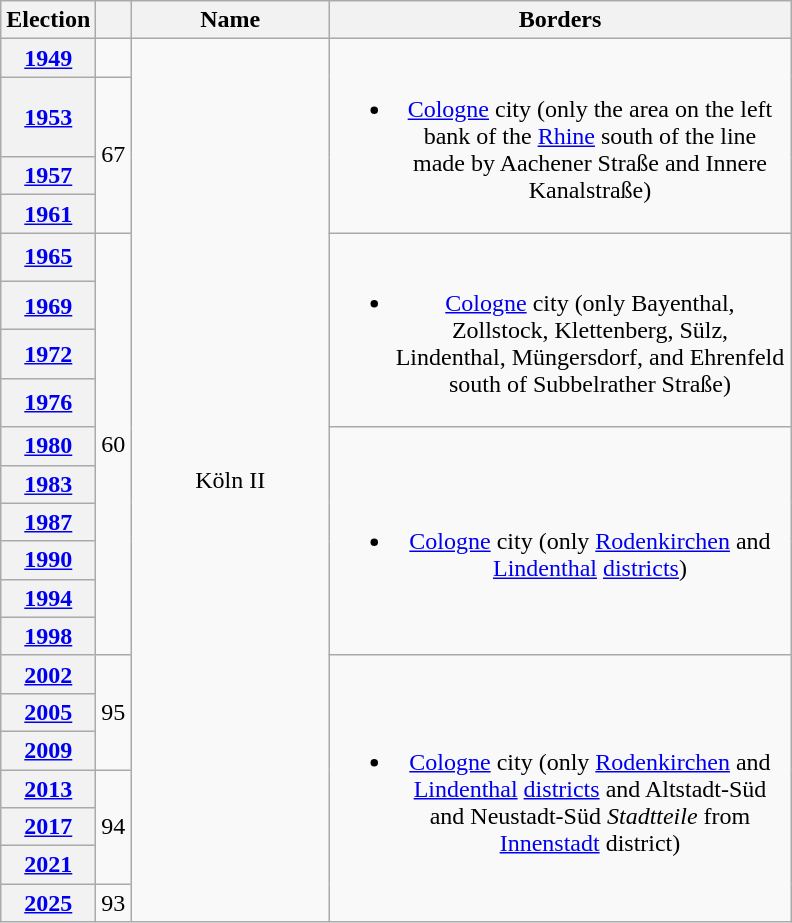<table class=wikitable style="text-align:center">
<tr>
<th>Election</th>
<th></th>
<th width=125px>Name</th>
<th width=300px>Borders</th>
</tr>
<tr>
<th><a href='#'>1949</a></th>
<td></td>
<td rowspan=21>Köln II</td>
<td rowspan=4><br><ul><li><a href='#'>Cologne</a> city (only the area on the left bank of the <a href='#'>Rhine</a> south of the line made by Aachener Straße and Innere Kanalstraße)</li></ul></td>
</tr>
<tr>
<th><a href='#'>1953</a></th>
<td rowspan=3>67</td>
</tr>
<tr>
<th><a href='#'>1957</a></th>
</tr>
<tr>
<th><a href='#'>1961</a></th>
</tr>
<tr>
<th><a href='#'>1965</a></th>
<td rowspan=10>60</td>
<td rowspan=4><br><ul><li><a href='#'>Cologne</a> city (only Bayenthal, Zollstock, Klettenberg, Sülz, Lindenthal, Müngersdorf, and Ehrenfeld south of Subbelrather Straße)</li></ul></td>
</tr>
<tr>
<th><a href='#'>1969</a></th>
</tr>
<tr>
<th><a href='#'>1972</a></th>
</tr>
<tr>
<th><a href='#'>1976</a></th>
</tr>
<tr>
<th><a href='#'>1980</a></th>
<td rowspan=6><br><ul><li><a href='#'>Cologne</a> city (only <a href='#'>Rodenkirchen</a> and <a href='#'>Lindenthal</a> <a href='#'>districts</a>)</li></ul></td>
</tr>
<tr>
<th><a href='#'>1983</a></th>
</tr>
<tr>
<th><a href='#'>1987</a></th>
</tr>
<tr>
<th><a href='#'>1990</a></th>
</tr>
<tr>
<th><a href='#'>1994</a></th>
</tr>
<tr>
<th><a href='#'>1998</a></th>
</tr>
<tr>
<th><a href='#'>2002</a></th>
<td rowspan=3>95</td>
<td rowspan=7><br><ul><li><a href='#'>Cologne</a> city (only <a href='#'>Rodenkirchen</a> and <a href='#'>Lindenthal</a> <a href='#'>districts</a> and Altstadt-Süd and Neustadt-Süd <em>Stadtteile</em> from <a href='#'>Innenstadt</a> district)</li></ul></td>
</tr>
<tr>
<th><a href='#'>2005</a></th>
</tr>
<tr>
<th><a href='#'>2009</a></th>
</tr>
<tr>
<th><a href='#'>2013</a></th>
<td rowspan=3>94</td>
</tr>
<tr>
<th><a href='#'>2017</a></th>
</tr>
<tr>
<th><a href='#'>2021</a></th>
</tr>
<tr>
<th><a href='#'>2025</a></th>
<td>93</td>
</tr>
</table>
